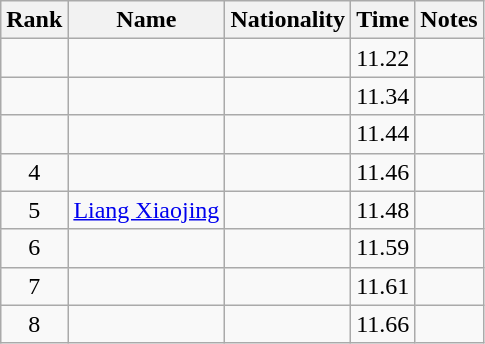<table class="wikitable sortable" style="text-align:center">
<tr>
<th>Rank</th>
<th>Name</th>
<th>Nationality</th>
<th>Time</th>
<th>Notes</th>
</tr>
<tr>
<td></td>
<td align=left></td>
<td align=left></td>
<td>11.22</td>
<td></td>
</tr>
<tr>
<td></td>
<td align=left></td>
<td align=left></td>
<td>11.34</td>
<td></td>
</tr>
<tr>
<td></td>
<td align=left></td>
<td align=left></td>
<td>11.44</td>
<td></td>
</tr>
<tr>
<td>4</td>
<td align=left></td>
<td align=left></td>
<td>11.46</td>
<td></td>
</tr>
<tr>
<td>5</td>
<td align=left><a href='#'>Liang Xiaojing</a></td>
<td align=left></td>
<td>11.48</td>
<td></td>
</tr>
<tr>
<td>6</td>
<td align=left></td>
<td align=left></td>
<td>11.59</td>
<td></td>
</tr>
<tr>
<td>7</td>
<td align=left></td>
<td align=left></td>
<td>11.61</td>
<td></td>
</tr>
<tr>
<td>8</td>
<td align=left></td>
<td align=left></td>
<td>11.66</td>
<td></td>
</tr>
</table>
